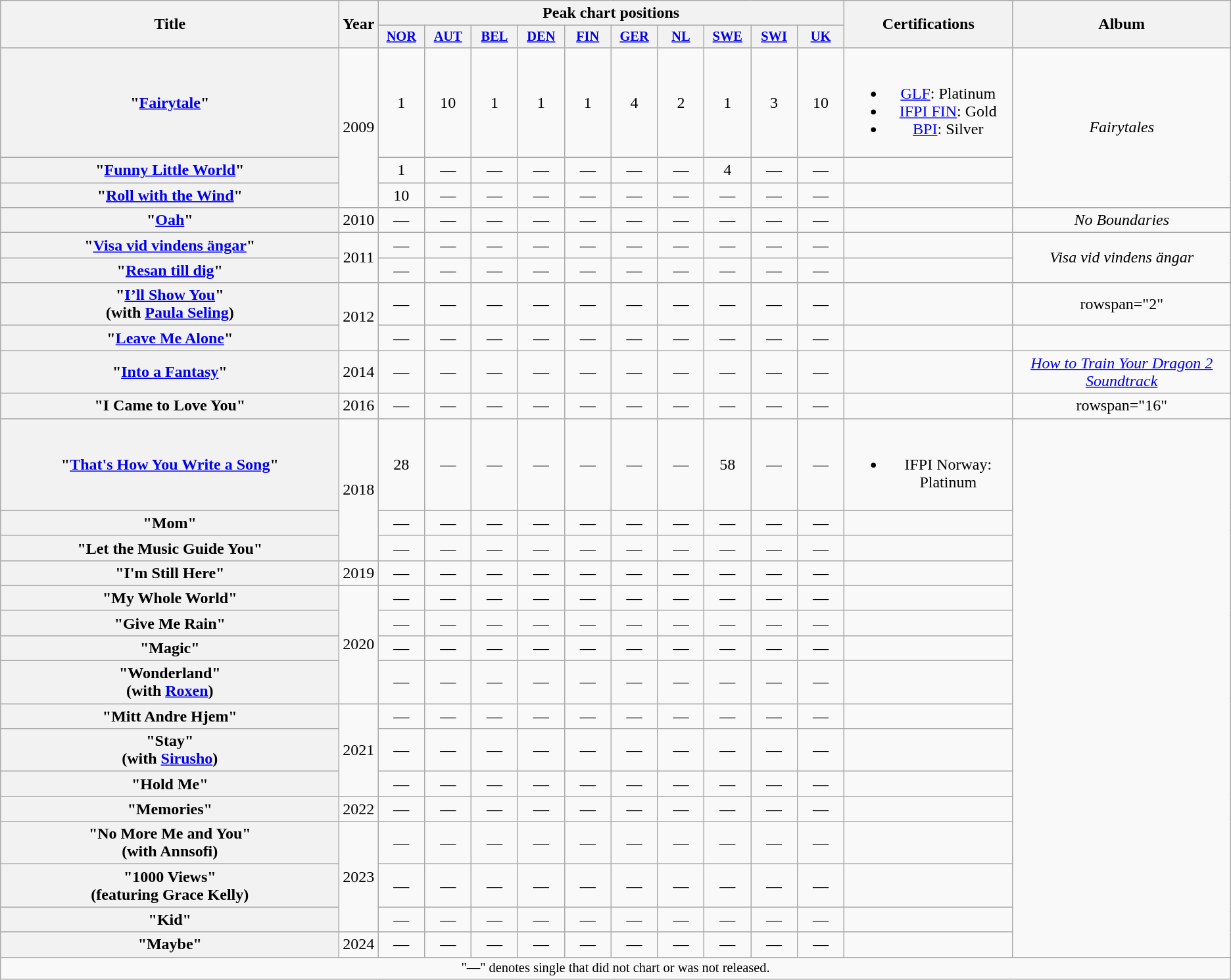<table class="wikitable sortable plainrowheaders" style="text-align:center;">
<tr>
<th rowspan="2" scope="col" style="width:21em;">Title</th>
<th rowspan="2" scope="col" style="width:1em;">Year</th>
<th colspan="10" scope="col">Peak chart positions</th>
<th rowspan="2" scope="col">Certifications</th>
<th rowspan="2" scope="col">Album</th>
</tr>
<tr>
<th scope="col" style="width:3em;font-size:85%;"><a href='#'>NOR</a><br></th>
<th scope="col" style="width:3em;font-size:85%;"><a href='#'>AUT</a><br></th>
<th scope="col" style="width:3em;font-size:85%;"><a href='#'>BEL</a><br></th>
<th scope="col" style="width:3em;font-size:85%;"><a href='#'>DEN</a><br></th>
<th scope="col" style="width:3em;font-size:85%;"><a href='#'>FIN</a><br></th>
<th scope="col" style="width:3em;font-size:85%;"><a href='#'>GER</a><br></th>
<th scope="col" style="width:3em;font-size:85%;"><a href='#'>NL</a><br></th>
<th scope="col" style="width:3em;font-size:85%;"><a href='#'>SWE</a><br></th>
<th scope="col" style="width:3em;font-size:85%;"><a href='#'>SWI</a><br></th>
<th scope="col" style="width:3em;font-size:85%;"><a href='#'>UK</a><br></th>
</tr>
<tr>
<th scope="row">"<a href='#'>Fairytale</a>"</th>
<td rowspan="3">2009</td>
<td>1</td>
<td>10</td>
<td>1</td>
<td>1</td>
<td>1</td>
<td>4</td>
<td>2</td>
<td>1</td>
<td>3</td>
<td>10</td>
<td><br><ul><li><a href='#'>GLF</a>: Platinum</li><li><a href='#'>IFPI FIN</a>: Gold</li><li><a href='#'>BPI</a>: Silver</li></ul></td>
<td rowspan="3"><em>Fairytales</em></td>
</tr>
<tr>
<th scope="row">"<a href='#'>Funny Little World</a>"</th>
<td>1</td>
<td>—</td>
<td>—</td>
<td>—</td>
<td>—</td>
<td>—</td>
<td>—</td>
<td>4</td>
<td>—</td>
<td>—</td>
<td></td>
</tr>
<tr>
<th scope="row">"<a href='#'>Roll with the Wind</a>"</th>
<td>10</td>
<td>—</td>
<td>—</td>
<td>—</td>
<td>—</td>
<td>—</td>
<td>—</td>
<td>—</td>
<td>—</td>
<td>—</td>
<td></td>
</tr>
<tr>
<th scope="row">"<a href='#'>Oah</a>"</th>
<td>2010</td>
<td>—</td>
<td>—</td>
<td>—</td>
<td>—</td>
<td>—</td>
<td>—</td>
<td>—</td>
<td>—</td>
<td>—</td>
<td>—</td>
<td></td>
<td><em>No Boundaries</em></td>
</tr>
<tr>
<th scope="row">"<a href='#'>Visa vid vindens ängar</a>"</th>
<td rowspan="2">2011</td>
<td>—</td>
<td>—</td>
<td>—</td>
<td>—</td>
<td>—</td>
<td>—</td>
<td>—</td>
<td>—</td>
<td>—</td>
<td>—</td>
<td></td>
<td rowspan="2"><em>Visa vid vindens ängar</em></td>
</tr>
<tr>
<th scope="row">"<a href='#'>Resan till dig</a>"</th>
<td>—</td>
<td>—</td>
<td>—</td>
<td>—</td>
<td>—</td>
<td>—</td>
<td>—</td>
<td>—</td>
<td>—</td>
<td>—</td>
<td></td>
</tr>
<tr>
<th scope="row">"<a href='#'>I’ll Show You</a>"<br><span>(with <a href='#'>Paula Seling</a>)</span></th>
<td rowspan="2">2012</td>
<td>—</td>
<td>—</td>
<td>—</td>
<td>—</td>
<td>—</td>
<td>—</td>
<td>—</td>
<td>—</td>
<td>—</td>
<td>—</td>
<td></td>
<td>rowspan="2" </td>
</tr>
<tr>
<th scope="row">"<a href='#'>Leave Me Alone</a>"</th>
<td>—</td>
<td>—</td>
<td>—</td>
<td>—</td>
<td>—</td>
<td>—</td>
<td>—</td>
<td>—</td>
<td>—</td>
<td>—</td>
<td></td>
</tr>
<tr>
<th scope="row">"<a href='#'>Into a Fantasy</a>"</th>
<td>2014</td>
<td>—</td>
<td>—</td>
<td>—</td>
<td>—</td>
<td>—</td>
<td>—</td>
<td>—</td>
<td>—</td>
<td>—</td>
<td>—</td>
<td></td>
<td><em><a href='#'>How to Train Your Dragon 2 Soundtrack</a></em></td>
</tr>
<tr>
<th scope="row">"I Came to Love You"</th>
<td>2016</td>
<td>—</td>
<td>—</td>
<td>—</td>
<td>—</td>
<td>—</td>
<td>—</td>
<td>—</td>
<td>—</td>
<td>—</td>
<td>—</td>
<td></td>
<td>rowspan="16" </td>
</tr>
<tr>
<th scope="row">"<a href='#'>That's How You Write a Song</a>"</th>
<td rowspan="3">2018</td>
<td>28</td>
<td>—</td>
<td>—</td>
<td>—</td>
<td>—</td>
<td>—</td>
<td>—</td>
<td>58</td>
<td>—</td>
<td>—</td>
<td><br><ul><li>IFPI Norway: Platinum </li></ul></td>
</tr>
<tr>
<th scope="row">"Mom"</th>
<td>—</td>
<td>—</td>
<td>—</td>
<td>—</td>
<td>—</td>
<td>—</td>
<td>—</td>
<td>—</td>
<td>—</td>
<td>—</td>
<td></td>
</tr>
<tr>
<th scope="row">"Let the Music Guide You"</th>
<td>—</td>
<td>—</td>
<td>—</td>
<td>—</td>
<td>—</td>
<td>—</td>
<td>—</td>
<td>—</td>
<td>—</td>
<td>—</td>
<td></td>
</tr>
<tr>
<th scope="row">"I'm Still Here"</th>
<td>2019</td>
<td>—</td>
<td>—</td>
<td>—</td>
<td>—</td>
<td>—</td>
<td>—</td>
<td>—</td>
<td>—</td>
<td>—</td>
<td>—</td>
<td></td>
</tr>
<tr>
<th scope="row">"My Whole World"</th>
<td rowspan="4">2020</td>
<td>—</td>
<td>—</td>
<td>—</td>
<td>—</td>
<td>—</td>
<td>—</td>
<td>—</td>
<td>—</td>
<td>—</td>
<td>—</td>
<td></td>
</tr>
<tr>
<th scope="row">"Give Me Rain"</th>
<td>—</td>
<td>—</td>
<td>—</td>
<td>—</td>
<td>—</td>
<td>—</td>
<td>—</td>
<td>—</td>
<td>—</td>
<td>—</td>
<td></td>
</tr>
<tr>
<th scope="row">"Magic"</th>
<td>—</td>
<td>—</td>
<td>—</td>
<td>—</td>
<td>—</td>
<td>—</td>
<td>—</td>
<td>—</td>
<td>—</td>
<td>—</td>
<td></td>
</tr>
<tr>
<th scope="row">"Wonderland"<br><span>(with <a href='#'>Roxen</a>)</span></th>
<td>—</td>
<td>—</td>
<td>—</td>
<td>—</td>
<td>—</td>
<td>—</td>
<td>—</td>
<td>—</td>
<td>—</td>
<td>—</td>
<td></td>
</tr>
<tr>
<th scope="row">"Mitt Andre Hjem"</th>
<td rowspan="3">2021</td>
<td>—</td>
<td>—</td>
<td>—</td>
<td>—</td>
<td>—</td>
<td>—</td>
<td>—</td>
<td>—</td>
<td>—</td>
<td>—</td>
<td></td>
</tr>
<tr>
<th scope="row">"Stay"<br><span>(with <a href='#'>Sirusho</a>)</span></th>
<td>—</td>
<td>—</td>
<td>—</td>
<td>—</td>
<td>—</td>
<td>—</td>
<td>—</td>
<td>—</td>
<td>—</td>
<td>—</td>
<td></td>
</tr>
<tr>
<th scope="row">"Hold Me"</th>
<td>—</td>
<td>—</td>
<td>—</td>
<td>—</td>
<td>—</td>
<td>—</td>
<td>—</td>
<td>—</td>
<td>—</td>
<td>—</td>
<td></td>
</tr>
<tr>
<th scope="row">"Memories"</th>
<td>2022</td>
<td>—</td>
<td>—</td>
<td>—</td>
<td>—</td>
<td>—</td>
<td>—</td>
<td>—</td>
<td>—</td>
<td>—</td>
<td>—</td>
<td></td>
</tr>
<tr>
<th scope="row">"No More Me and You" <br><span>(with Annsofi)</span></th>
<td rowspan="3">2023</td>
<td>—</td>
<td>—</td>
<td>—</td>
<td>—</td>
<td>—</td>
<td>—</td>
<td>—</td>
<td>—</td>
<td>—</td>
<td>—</td>
<td></td>
</tr>
<tr>
<th scope="row">"1000 Views" <br><span>(featuring Grace Kelly)</span></th>
<td>—</td>
<td>—</td>
<td>—</td>
<td>—</td>
<td>—</td>
<td>—</td>
<td>—</td>
<td>—</td>
<td>—</td>
<td>—</td>
<td></td>
</tr>
<tr>
<th scope="row">"Kid"</th>
<td>—</td>
<td>—</td>
<td>—</td>
<td>—</td>
<td>—</td>
<td>—</td>
<td>—</td>
<td>—</td>
<td>—</td>
<td>—</td>
<td></td>
</tr>
<tr>
<th scope="row">"Maybe"</th>
<td>2024</td>
<td>—</td>
<td>—</td>
<td>—</td>
<td>—</td>
<td>—</td>
<td>—</td>
<td>—</td>
<td>—</td>
<td>—</td>
<td>—</td>
<td></td>
</tr>
<tr>
<td colspan="14" style="font-size:85%">"—" denotes single that did not chart or was not released.</td>
</tr>
</table>
